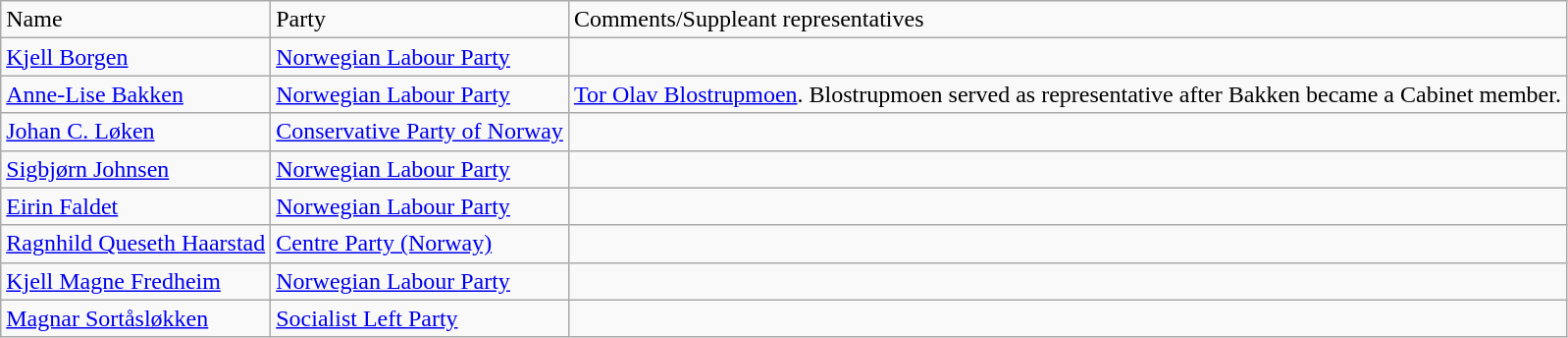<table class="wikitable">
<tr>
<td>Name</td>
<td>Party</td>
<td>Comments/Suppleant representatives</td>
</tr>
<tr>
<td><a href='#'>Kjell Borgen</a></td>
<td><a href='#'>Norwegian Labour Party</a></td>
<td></td>
</tr>
<tr>
<td><a href='#'>Anne-Lise Bakken</a></td>
<td><a href='#'>Norwegian Labour Party</a></td>
<td><a href='#'>Tor Olav Blostrupmoen</a>. Blostrupmoen served as representative after Bakken became a Cabinet member.</td>
</tr>
<tr>
<td><a href='#'>Johan C. Løken</a></td>
<td><a href='#'>Conservative Party of Norway</a></td>
<td></td>
</tr>
<tr>
<td><a href='#'>Sigbjørn Johnsen</a></td>
<td><a href='#'>Norwegian Labour Party</a></td>
<td></td>
</tr>
<tr>
<td><a href='#'>Eirin Faldet</a></td>
<td><a href='#'>Norwegian Labour Party</a></td>
<td></td>
</tr>
<tr>
<td><a href='#'>Ragnhild Queseth Haarstad</a></td>
<td><a href='#'>Centre Party (Norway)</a></td>
<td></td>
</tr>
<tr>
<td><a href='#'>Kjell Magne Fredheim</a></td>
<td><a href='#'>Norwegian Labour Party</a></td>
<td></td>
</tr>
<tr>
<td><a href='#'>Magnar Sortåsløkken</a></td>
<td><a href='#'>Socialist Left Party</a></td>
<td></td>
</tr>
</table>
